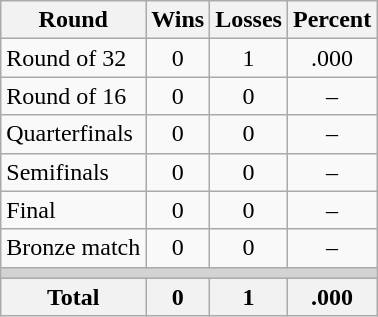<table class=wikitable>
<tr>
<th>Round</th>
<th>Wins</th>
<th>Losses</th>
<th>Percent</th>
</tr>
<tr align=center>
<td align=left>Round of 32</td>
<td>0</td>
<td>1</td>
<td>.000</td>
</tr>
<tr align=center>
<td align=left>Round of 16</td>
<td>0</td>
<td>0</td>
<td>–</td>
</tr>
<tr align=center>
<td align=left>Quarterfinals</td>
<td>0</td>
<td>0</td>
<td>–</td>
</tr>
<tr align=center>
<td align=left>Semifinals</td>
<td>0</td>
<td>0</td>
<td>–</td>
</tr>
<tr align=center>
<td align=left>Final</td>
<td>0</td>
<td>0</td>
<td>–</td>
</tr>
<tr align=center>
<td align=left>Bronze match</td>
<td>0</td>
<td>0</td>
<td>–</td>
</tr>
<tr>
<td colspan=4 bgcolor=lightgray></td>
</tr>
<tr>
<th>Total</th>
<th>0</th>
<th>1</th>
<th>.000</th>
</tr>
</table>
